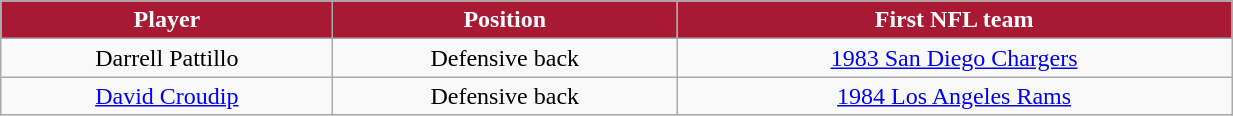<table class="wikitable" width="65%">
<tr>
<th style="background:#A81933;color:#FFFFFF;">Player</th>
<th style="background:#A81933;color:#FFFFFF;">Position</th>
<th style="background:#A81933;color:#FFFFFF;">First NFL team</th>
</tr>
<tr align="center" bgcolor="">
<td>Darrell Pattillo</td>
<td>Defensive back</td>
<td><a href='#'>1983 San Diego Chargers</a></td>
</tr>
<tr align="center" bgcolor="">
<td><a href='#'>David Croudip</a></td>
<td>Defensive back</td>
<td><a href='#'>1984 Los Angeles Rams</a></td>
</tr>
</table>
